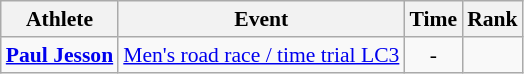<table class=wikitable style="font-size:90%">
<tr>
<th>Athlete</th>
<th>Event</th>
<th>Time</th>
<th>Rank</th>
</tr>
<tr>
<td><strong><a href='#'>Paul Jesson</a></strong></td>
<td><a href='#'>Men's road race / time trial LC3</a></td>
<td style="text-align:center;">-</td>
<td style="text-align:center;"></td>
</tr>
</table>
